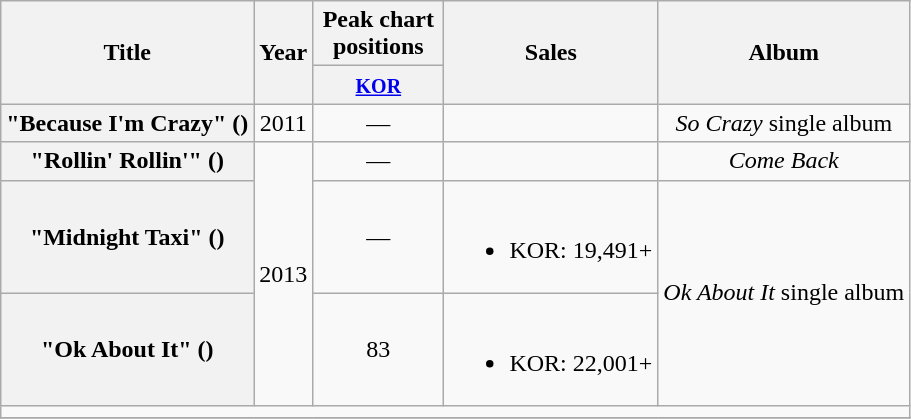<table class="wikitable plainrowheaders" style="text-align:center;">
<tr>
<th scope="col" rowspan="2">Title</th>
<th scope="col" rowspan="2">Year</th>
<th scope="col" colspan="1" style="width:5em;">Peak chart positions</th>
<th scope="col" rowspan="2">Sales</th>
<th scope="col" rowspan="2">Album</th>
</tr>
<tr>
<th><small><a href='#'>KOR</a></small><br></th>
</tr>
<tr>
<th scope="row">"Because I'm Crazy" ()</th>
<td>2011</td>
<td>—</td>
<td></td>
<td><em>So Crazy</em> single album</td>
</tr>
<tr>
<th scope="row">"Rollin' Rollin'" ()</th>
<td rowspan="3">2013</td>
<td>—</td>
<td></td>
<td><em>Come Back</em></td>
</tr>
<tr>
<th scope="row">"Midnight Taxi" ()</th>
<td>—</td>
<td><br><ul><li>KOR: 19,491+</li></ul></td>
<td rowspan="2"><em>Ok About It</em> single album</td>
</tr>
<tr>
<th scope="row">"Ok About It" ()</th>
<td>83</td>
<td><br><ul><li>KOR: 22,001+</li></ul></td>
</tr>
<tr>
<td colspan="5"></td>
</tr>
<tr>
</tr>
</table>
